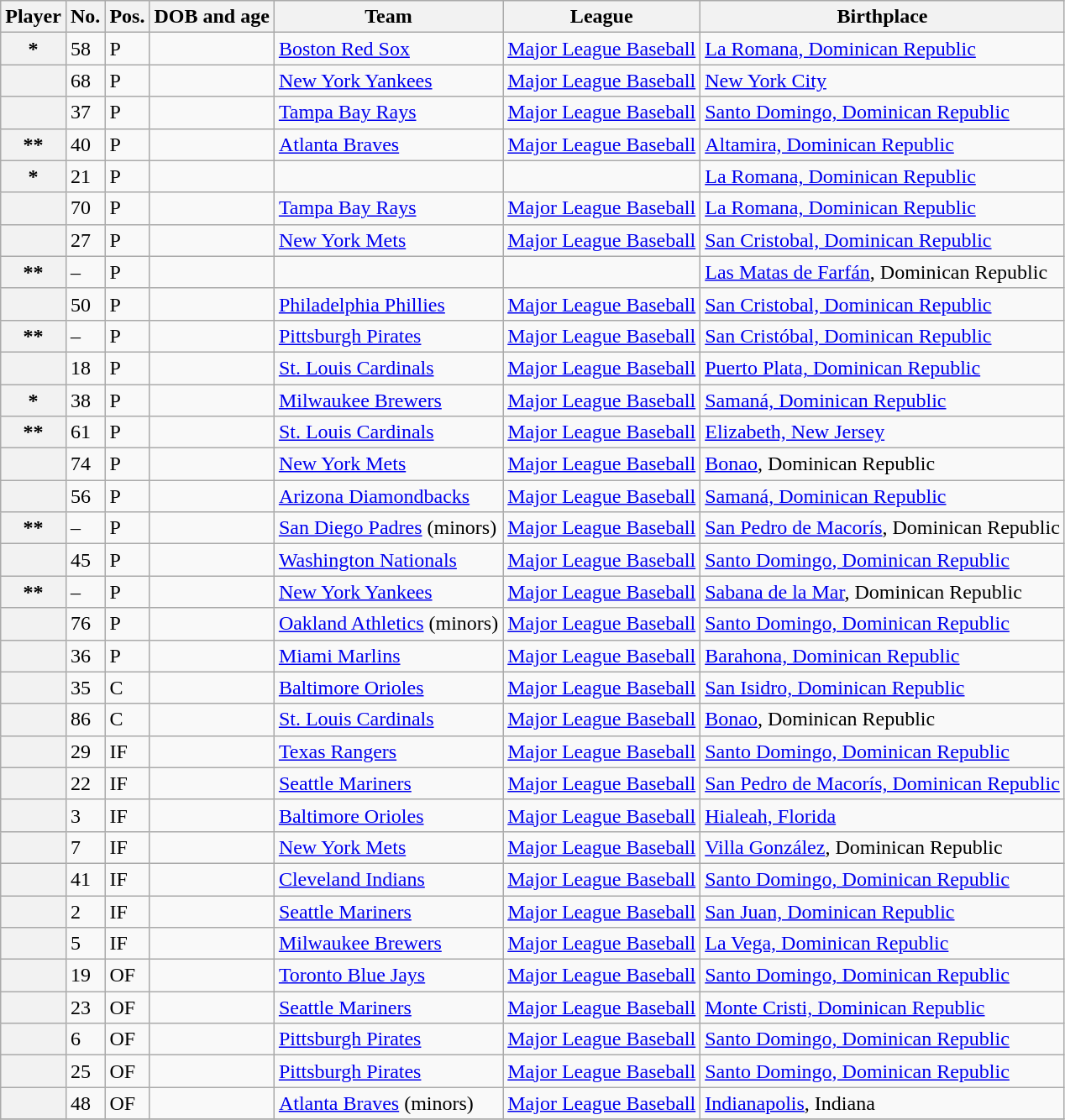<table class="wikitable sortable plainrowheaders">
<tr>
<th scope="col">Player</th>
<th scope="col">No.</th>
<th scope="col">Pos.</th>
<th scope="col">DOB and age</th>
<th scope="col">Team</th>
<th scope="col">League</th>
<th scope="col">Birthplace</th>
</tr>
<tr>
<th scope="row">*</th>
<td>58</td>
<td>P</td>
<td></td>
<td> <a href='#'>Boston Red Sox</a></td>
<td><a href='#'>Major League Baseball</a></td>
<td> <a href='#'>La Romana, Dominican Republic</a></td>
</tr>
<tr>
<th scope="row"></th>
<td>68</td>
<td>P</td>
<td></td>
<td> <a href='#'>New York Yankees</a></td>
<td><a href='#'>Major League Baseball</a></td>
<td> <a href='#'>New York City</a></td>
</tr>
<tr>
<th scope="row"></th>
<td>37</td>
<td>P</td>
<td></td>
<td> <a href='#'>Tampa Bay Rays</a></td>
<td><a href='#'>Major League Baseball</a></td>
<td> <a href='#'>Santo Domingo, Dominican Republic</a></td>
</tr>
<tr>
<th scope="row">**</th>
<td>40</td>
<td>P</td>
<td></td>
<td> <a href='#'>Atlanta Braves</a></td>
<td><a href='#'>Major League Baseball</a></td>
<td> <a href='#'>Altamira, Dominican Republic</a></td>
</tr>
<tr>
<th scope="row">*</th>
<td>21</td>
<td>P</td>
<td></td>
<td></td>
<td></td>
<td> <a href='#'>La Romana, Dominican Republic</a></td>
</tr>
<tr>
<th scope="row"></th>
<td>70</td>
<td>P</td>
<td></td>
<td> <a href='#'>Tampa Bay Rays</a></td>
<td><a href='#'>Major League Baseball</a></td>
<td> <a href='#'>La Romana, Dominican Republic</a></td>
</tr>
<tr>
<th scope="row"></th>
<td>27</td>
<td>P</td>
<td></td>
<td> <a href='#'>New York Mets</a></td>
<td><a href='#'>Major League Baseball</a></td>
<td> <a href='#'>San Cristobal, Dominican Republic</a></td>
</tr>
<tr>
<th scope="row">**</th>
<td>–</td>
<td>P</td>
<td></td>
<td></td>
<td></td>
<td> <a href='#'>Las Matas de Farfán</a>, Dominican Republic</td>
</tr>
<tr>
<th scope="row"></th>
<td>50</td>
<td>P</td>
<td></td>
<td> <a href='#'>Philadelphia Phillies</a></td>
<td><a href='#'>Major League Baseball</a></td>
<td> <a href='#'>San Cristobal, Dominican Republic</a></td>
</tr>
<tr>
<th scope="row">**</th>
<td>–</td>
<td>P</td>
<td></td>
<td> <a href='#'>Pittsburgh Pirates</a></td>
<td><a href='#'>Major League Baseball</a></td>
<td> <a href='#'>San Cristóbal, Dominican Republic</a></td>
</tr>
<tr>
<th scope="row"></th>
<td>18</td>
<td>P</td>
<td></td>
<td> <a href='#'>St. Louis Cardinals</a></td>
<td><a href='#'>Major League Baseball</a></td>
<td> <a href='#'>Puerto Plata, Dominican Republic</a></td>
</tr>
<tr>
<th scope="row">*</th>
<td>38</td>
<td>P</td>
<td></td>
<td> <a href='#'>Milwaukee Brewers</a></td>
<td><a href='#'>Major League Baseball</a></td>
<td> <a href='#'>Samaná, Dominican Republic</a></td>
</tr>
<tr>
<th scope="row">**</th>
<td>61</td>
<td>P</td>
<td></td>
<td> <a href='#'>St. Louis Cardinals</a></td>
<td><a href='#'>Major League Baseball</a></td>
<td> <a href='#'>Elizabeth, New Jersey</a></td>
</tr>
<tr>
<th scope="row"></th>
<td>74</td>
<td>P</td>
<td></td>
<td> <a href='#'>New York Mets</a></td>
<td><a href='#'>Major League Baseball</a></td>
<td> <a href='#'>Bonao</a>, Dominican Republic</td>
</tr>
<tr>
<th scope="row"></th>
<td>56</td>
<td>P</td>
<td></td>
<td> <a href='#'>Arizona Diamondbacks</a></td>
<td><a href='#'>Major League Baseball</a></td>
<td> <a href='#'>Samaná, Dominican Republic</a></td>
</tr>
<tr>
<th scope="row">**</th>
<td>–</td>
<td>P</td>
<td></td>
<td> <a href='#'>San Diego Padres</a> (minors)</td>
<td><a href='#'>Major League Baseball</a></td>
<td> <a href='#'>San Pedro de Macorís</a>, Dominican Republic</td>
</tr>
<tr>
<th scope="row"></th>
<td>45</td>
<td>P</td>
<td></td>
<td> <a href='#'>Washington Nationals</a></td>
<td><a href='#'>Major League Baseball</a></td>
<td> <a href='#'>Santo Domingo, Dominican Republic</a></td>
</tr>
<tr>
<th scope="row">**</th>
<td>–</td>
<td>P</td>
<td></td>
<td> <a href='#'>New York Yankees</a></td>
<td><a href='#'>Major League Baseball</a></td>
<td> <a href='#'>Sabana de la Mar</a>, Dominican Republic</td>
</tr>
<tr>
<th scope="row"></th>
<td>76</td>
<td>P</td>
<td></td>
<td> <a href='#'>Oakland Athletics</a> (minors)</td>
<td><a href='#'>Major League Baseball</a></td>
<td> <a href='#'>Santo Domingo, Dominican Republic</a></td>
</tr>
<tr>
<th scope="row"></th>
<td>36</td>
<td>P</td>
<td></td>
<td> <a href='#'>Miami Marlins</a></td>
<td><a href='#'>Major League Baseball</a></td>
<td> <a href='#'>Barahona, Dominican Republic</a></td>
</tr>
<tr>
<th scope="row"></th>
<td>35</td>
<td>C</td>
<td></td>
<td> <a href='#'>Baltimore Orioles</a></td>
<td><a href='#'>Major League Baseball</a></td>
<td> <a href='#'>San Isidro, Dominican Republic</a></td>
</tr>
<tr>
<th scope="row"></th>
<td>86</td>
<td>C</td>
<td></td>
<td> <a href='#'>St. Louis Cardinals</a></td>
<td><a href='#'>Major League Baseball</a></td>
<td> <a href='#'>Bonao</a>, Dominican Republic</td>
</tr>
<tr>
<th scope="row"></th>
<td>29</td>
<td>IF</td>
<td></td>
<td> <a href='#'>Texas Rangers</a></td>
<td><a href='#'>Major League Baseball</a></td>
<td> <a href='#'>Santo Domingo, Dominican Republic</a></td>
</tr>
<tr>
<th scope="row"></th>
<td>22</td>
<td>IF</td>
<td></td>
<td> <a href='#'>Seattle Mariners</a></td>
<td><a href='#'>Major League Baseball</a></td>
<td> <a href='#'>San Pedro de Macorís, Dominican Republic</a></td>
</tr>
<tr>
<th scope="row"></th>
<td>3</td>
<td>IF</td>
<td></td>
<td> <a href='#'>Baltimore Orioles</a></td>
<td><a href='#'>Major League Baseball</a></td>
<td> <a href='#'>Hialeah, Florida</a></td>
</tr>
<tr>
<th scope="row"></th>
<td>7</td>
<td>IF</td>
<td></td>
<td> <a href='#'>New York Mets</a></td>
<td><a href='#'>Major League Baseball</a></td>
<td> <a href='#'>Villa González</a>, Dominican Republic</td>
</tr>
<tr>
<th scope="row"></th>
<td>41</td>
<td>IF</td>
<td></td>
<td> <a href='#'>Cleveland Indians</a></td>
<td><a href='#'>Major League Baseball</a></td>
<td> <a href='#'>Santo Domingo, Dominican Republic</a></td>
</tr>
<tr>
<th scope="row"></th>
<td>2</td>
<td>IF</td>
<td></td>
<td> <a href='#'>Seattle Mariners</a></td>
<td><a href='#'>Major League Baseball</a></td>
<td> <a href='#'>San Juan, Dominican Republic</a></td>
</tr>
<tr>
<th scope="row"></th>
<td>5</td>
<td>IF</td>
<td></td>
<td> <a href='#'>Milwaukee Brewers</a></td>
<td><a href='#'>Major League Baseball</a></td>
<td> <a href='#'>La Vega, Dominican Republic</a></td>
</tr>
<tr>
<th scope="row"></th>
<td>19</td>
<td>OF</td>
<td></td>
<td> <a href='#'>Toronto Blue Jays</a></td>
<td><a href='#'>Major League Baseball</a></td>
<td> <a href='#'>Santo Domingo, Dominican Republic</a></td>
</tr>
<tr>
<th scope="row"></th>
<td>23</td>
<td>OF</td>
<td></td>
<td> <a href='#'>Seattle Mariners</a></td>
<td><a href='#'>Major League Baseball</a></td>
<td> <a href='#'>Monte Cristi, Dominican Republic</a></td>
</tr>
<tr>
<th scope="row"></th>
<td>6</td>
<td>OF</td>
<td></td>
<td> <a href='#'>Pittsburgh Pirates</a></td>
<td><a href='#'>Major League Baseball</a></td>
<td> <a href='#'>Santo Domingo, Dominican Republic</a></td>
</tr>
<tr>
<th scope="row"></th>
<td>25</td>
<td>OF</td>
<td></td>
<td> <a href='#'>Pittsburgh Pirates</a></td>
<td><a href='#'>Major League Baseball</a></td>
<td> <a href='#'>Santo Domingo, Dominican Republic</a></td>
</tr>
<tr>
<th scope="row"></th>
<td>48</td>
<td>OF</td>
<td></td>
<td> <a href='#'>Atlanta Braves</a> (minors)</td>
<td><a href='#'>Major League Baseball</a></td>
<td> <a href='#'>Indianapolis</a>, Indiana</td>
</tr>
<tr>
</tr>
</table>
